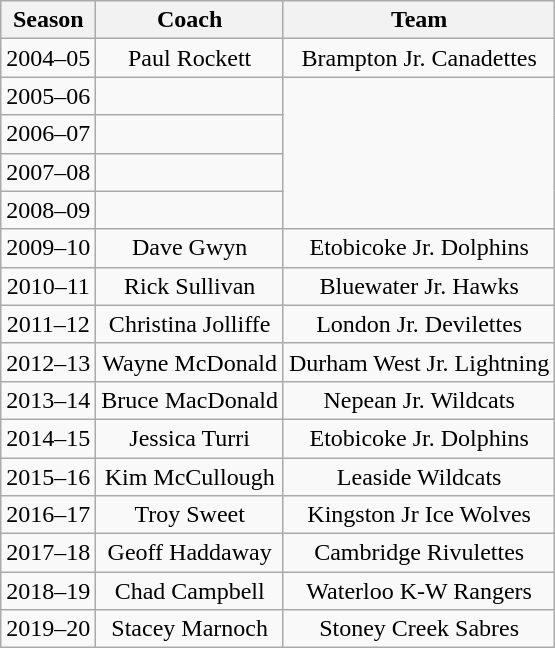<table class="wikitable" style="text-align:center">
<tr>
<th>Season</th>
<th>Coach</th>
<th>Team</th>
</tr>
<tr>
<td>2004–05</td>
<td>Paul Rockett</td>
<td>Brampton Jr. Canadettes</td>
</tr>
<tr>
<td>2005–06</td>
<td></td>
</tr>
<tr>
<td>2006–07</td>
<td></td>
</tr>
<tr>
<td>2007–08</td>
<td></td>
</tr>
<tr>
<td>2008–09</td>
<td></td>
</tr>
<tr>
<td>2009–10</td>
<td>Dave Gwyn</td>
<td>Etobicoke Jr. Dolphins</td>
</tr>
<tr>
<td>2010–11</td>
<td>Rick Sullivan</td>
<td>Bluewater Jr. Hawks</td>
</tr>
<tr>
<td>2011–12</td>
<td>Christina Jolliffe</td>
<td>London Jr. Devilettes</td>
</tr>
<tr>
<td>2012–13</td>
<td>Wayne McDonald</td>
<td>Durham West Jr. Lightning</td>
</tr>
<tr>
<td>2013–14</td>
<td>Bruce MacDonald</td>
<td>Nepean Jr. Wildcats</td>
</tr>
<tr>
<td>2014–15</td>
<td>Jessica Turri</td>
<td>Etobicoke Jr. Dolphins</td>
</tr>
<tr>
<td>2015–16</td>
<td>Kim McCullough</td>
<td>Leaside Wildcats</td>
</tr>
<tr>
<td>2016–17</td>
<td>Troy Sweet</td>
<td>Kingston Jr Ice Wolves</td>
</tr>
<tr>
<td>2017–18</td>
<td>Geoff Haddaway</td>
<td>Cambridge Rivulettes</td>
</tr>
<tr>
<td>2018–19</td>
<td>Chad Campbell</td>
<td>Waterloo K-W Rangers</td>
</tr>
<tr>
<td>2019–20</td>
<td>Stacey Marnoch</td>
<td>Stoney Creek Sabres</td>
</tr>
</table>
